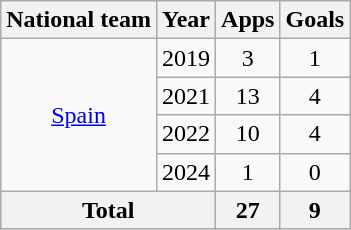<table class="wikitable" style="text-align: center;">
<tr>
<th>National team</th>
<th>Year</th>
<th>Apps</th>
<th>Goals</th>
</tr>
<tr>
<td rowspan="4"><a href='#'>Spain</a></td>
<td>2019</td>
<td>3</td>
<td>1</td>
</tr>
<tr>
<td>2021</td>
<td>13</td>
<td>4</td>
</tr>
<tr>
<td>2022</td>
<td>10</td>
<td>4</td>
</tr>
<tr>
<td>2024</td>
<td>1</td>
<td>0</td>
</tr>
<tr>
<th colspan="2">Total</th>
<th>27</th>
<th>9</th>
</tr>
</table>
